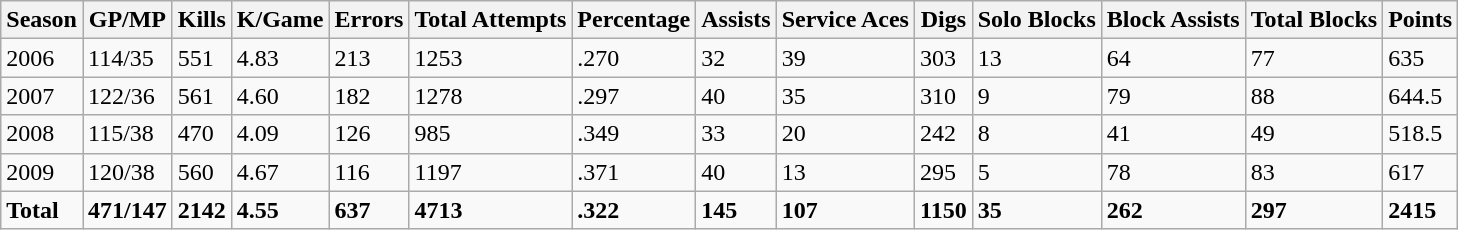<table class="wikitable">
<tr>
<th>Season</th>
<th>GP/MP</th>
<th>Kills</th>
<th>K/Game</th>
<th>Errors</th>
<th>Total Attempts</th>
<th>Percentage</th>
<th>Assists</th>
<th>Service Aces</th>
<th>Digs</th>
<th>Solo Blocks</th>
<th>Block Assists</th>
<th>Total Blocks</th>
<th>Points</th>
</tr>
<tr>
<td>2006</td>
<td>114/35</td>
<td>551</td>
<td>4.83</td>
<td>213</td>
<td>1253</td>
<td>.270</td>
<td>32</td>
<td>39</td>
<td>303</td>
<td>13</td>
<td>64</td>
<td>77</td>
<td>635</td>
</tr>
<tr>
<td>2007</td>
<td>122/36</td>
<td>561</td>
<td>4.60</td>
<td>182</td>
<td>1278</td>
<td>.297</td>
<td>40</td>
<td>35</td>
<td>310</td>
<td>9</td>
<td>79</td>
<td>88</td>
<td>644.5</td>
</tr>
<tr>
<td>2008</td>
<td>115/38</td>
<td>470</td>
<td>4.09</td>
<td>126</td>
<td>985</td>
<td>.349</td>
<td>33</td>
<td>20</td>
<td>242</td>
<td>8</td>
<td>41</td>
<td>49</td>
<td>518.5</td>
</tr>
<tr>
<td>2009</td>
<td>120/38</td>
<td>560</td>
<td>4.67</td>
<td>116</td>
<td>1197</td>
<td>.371</td>
<td>40</td>
<td>13</td>
<td>295</td>
<td>5</td>
<td>78</td>
<td>83</td>
<td>617</td>
</tr>
<tr>
<td><strong>Total</strong></td>
<td><strong>471/147</strong></td>
<td><strong>2142</strong></td>
<td><strong>4.55</strong></td>
<td><strong>637</strong></td>
<td><strong>4713</strong></td>
<td><strong>.322</strong></td>
<td><strong>145</strong></td>
<td><strong>107</strong></td>
<td><strong>1150</strong></td>
<td><strong>35</strong></td>
<td><strong>262</strong></td>
<td><strong>297</strong></td>
<td><strong>2415</strong></td>
</tr>
</table>
